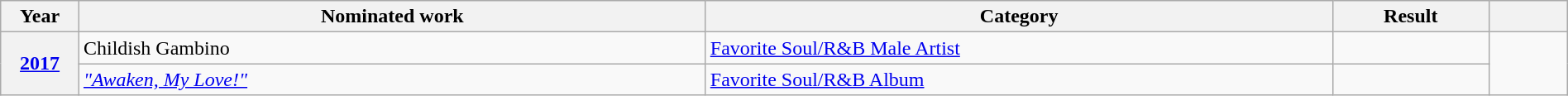<table class="wikitable plainrowheaders" style="width:100%;">
<tr>
<th scope="col" style="width:5%;">Year</th>
<th scope="col" style="width:40%;">Nominated work</th>
<th scope="col" style="width:40%;">Category</th>
<th scope="col" style="width:10%;">Result</th>
<th scope="col" style="width:5%;"></th>
</tr>
<tr>
<th scope="row" style="text-align:center;" rowspan="2"><a href='#'>2017</a></th>
<td>Childish Gambino</td>
<td><a href='#'>Favorite Soul/R&B Male Artist</a></td>
<td></td>
<td style="text-align:center;" rowspan="2"></td>
</tr>
<tr>
<td><em><a href='#'>"Awaken, My Love!"</a></em></td>
<td><a href='#'>Favorite Soul/R&B Album</a></td>
<td></td>
</tr>
</table>
